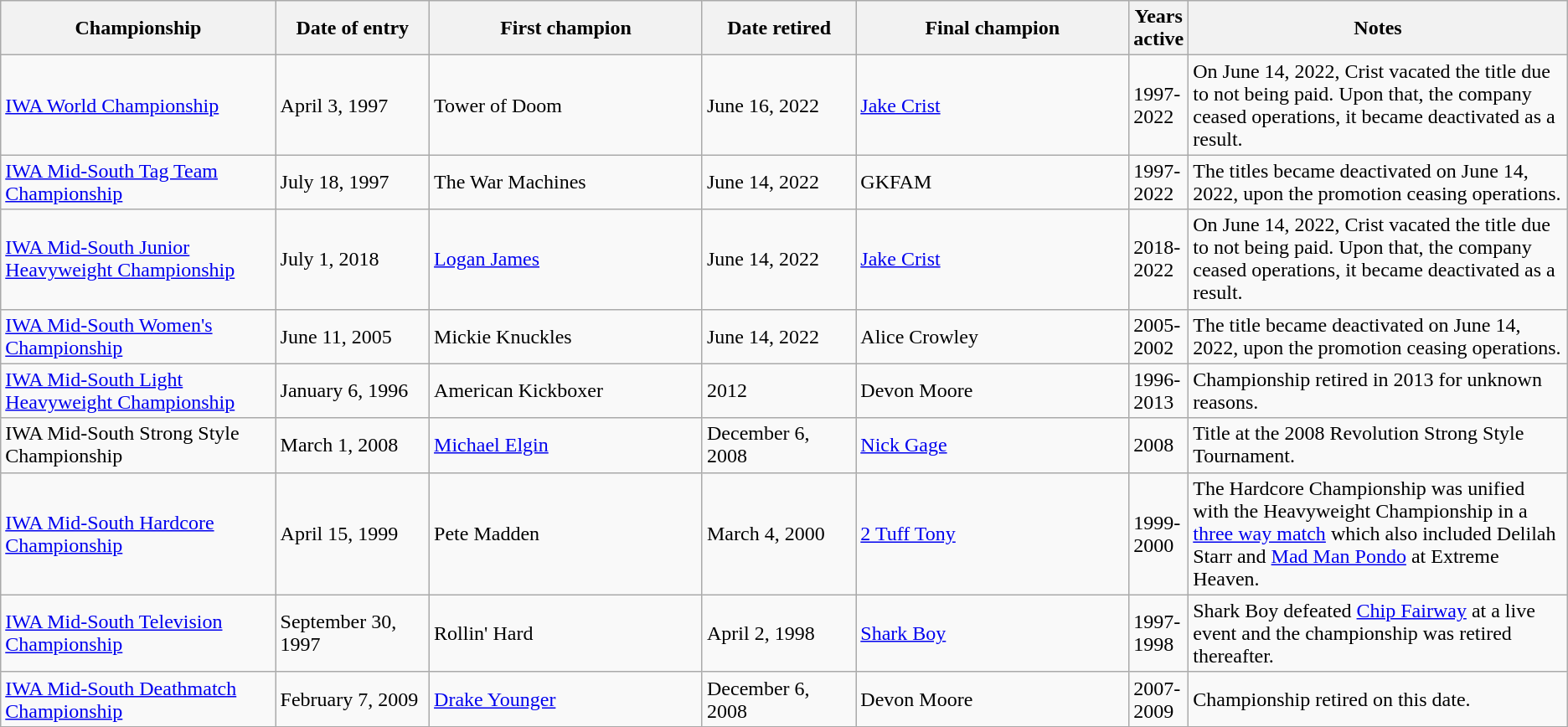<table class="wikitable sortable" border="2">
<tr>
<th width="18%">Championship</th>
<th width="10%">Date of entry</th>
<th class="unsortable" width="18%">First champion</th>
<th width="10%">Date retired</th>
<th class="unsortable" width="18%">Final champion</th>
<th width="0">Years active</th>
<th class="unsortable" width="25%">Notes</th>
</tr>
<tr>
<td><a href='#'>IWA World Championship</a></td>
<td>April 3, 1997</td>
<td>Tower of Doom</td>
<td>June 16, 2022</td>
<td><a href='#'>Jake Crist</a></td>
<td>1997-2022</td>
<td>On June 14, 2022, Crist vacated the title due to not being paid.  Upon that, the company ceased operations, it became deactivated as a result.</td>
</tr>
<tr>
<td><a href='#'>IWA Mid-South Tag Team Championship</a></td>
<td>July 18, 1997</td>
<td>The War Machines<br> </td>
<td>June 14, 2022</td>
<td>GKFAM<br> </td>
<td>1997-2022</td>
<td>The titles became deactivated on June 14, 2022, upon the promotion ceasing operations.</td>
</tr>
<tr>
<td><a href='#'>IWA Mid-South Junior Heavyweight Championship</a></td>
<td>July 1, 2018</td>
<td><a href='#'>Logan James</a></td>
<td>June 14, 2022</td>
<td><a href='#'>Jake Crist</a></td>
<td>2018-2022</td>
<td>On June 14, 2022, Crist vacated the title due to not being paid.  Upon that, the company ceased operations, it became deactivated as a result.</td>
</tr>
<tr>
<td><a href='#'>IWA Mid-South Women's Championship</a></td>
<td>June 11, 2005</td>
<td>Mickie Knuckles</td>
<td>June 14, 2022</td>
<td>Alice Crowley</td>
<td>2005-2002</td>
<td>The title became deactivated on June 14, 2022, upon the promotion ceasing operations.</td>
</tr>
<tr>
<td><a href='#'>IWA Mid-South Light Heavyweight Championship</a></td>
<td>January 6, 1996</td>
<td>American Kickboxer</td>
<td>2012</td>
<td>Devon Moore</td>
<td>1996-2013</td>
<td>Championship retired in 2013 for unknown reasons.</td>
</tr>
<tr>
<td>IWA Mid-South Strong Style Championship</td>
<td>March 1, 2008</td>
<td><a href='#'>Michael Elgin</a></td>
<td>December 6, 2008</td>
<td><a href='#'>Nick Gage</a></td>
<td>2008</td>
<td>Title at the 2008 Revolution Strong Style Tournament.</td>
</tr>
<tr>
<td><a href='#'>IWA Mid-South Hardcore Championship</a></td>
<td>April 15, 1999</td>
<td>Pete Madden</td>
<td>March 4, 2000</td>
<td><a href='#'>2 Tuff Tony</a></td>
<td>1999-2000</td>
<td>The Hardcore Championship was unified with the Heavyweight Championship in a <a href='#'>three way match</a> which also included Delilah Starr and <a href='#'>Mad Man Pondo</a> at Extreme Heaven.</td>
</tr>
<tr>
<td><a href='#'>IWA Mid-South Television Championship</a></td>
<td>September 30, 1997</td>
<td>Rollin' Hard</td>
<td>April 2, 1998</td>
<td><a href='#'>Shark Boy</a></td>
<td>1997-1998</td>
<td>Shark Boy defeated <a href='#'>Chip Fairway</a> at a live event and the championship was retired thereafter.</td>
</tr>
<tr>
<td><a href='#'>IWA Mid-South Deathmatch Championship</a></td>
<td>February 7, 2009</td>
<td><a href='#'>Drake Younger</a></td>
<td>December 6, 2008</td>
<td>Devon Moore</td>
<td>2007-2009</td>
<td>Championship retired on this date.</td>
</tr>
<tr>
</tr>
</table>
